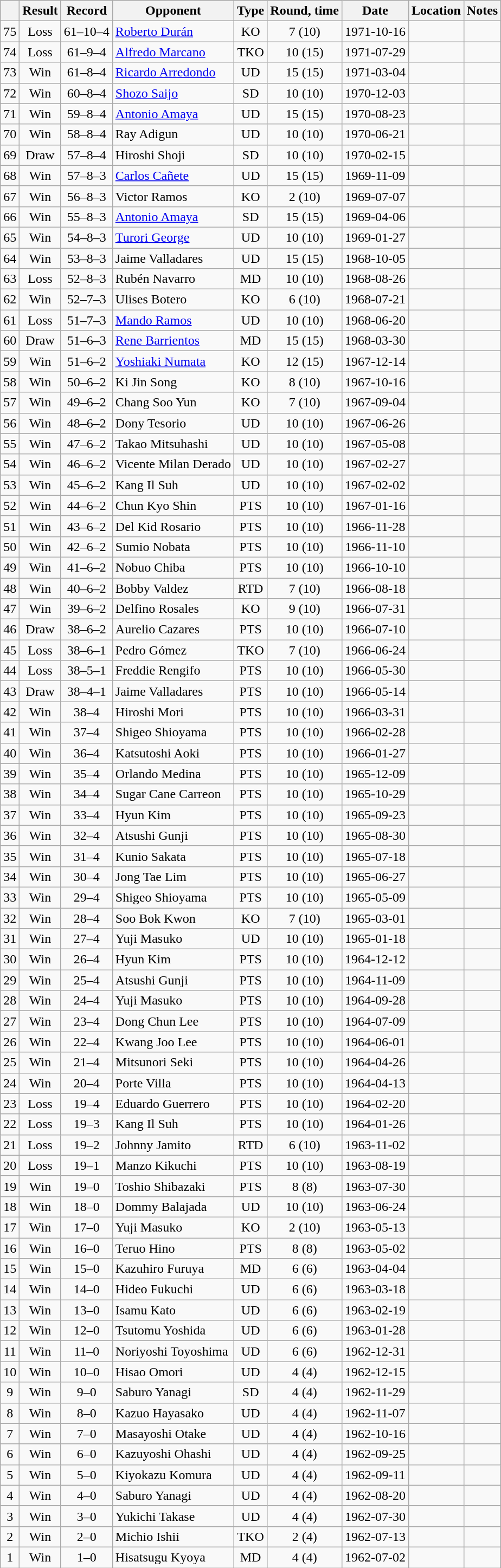<table class=wikitable style=text-align:center>
<tr>
<th></th>
<th>Result</th>
<th>Record</th>
<th>Opponent</th>
<th>Type</th>
<th>Round, time</th>
<th>Date</th>
<th>Location</th>
<th>Notes</th>
</tr>
<tr>
<td>75</td>
<td>Loss</td>
<td>61–10–4</td>
<td align=left><a href='#'>Roberto Durán</a></td>
<td>KO</td>
<td>7 (10)</td>
<td>1971-10-16</td>
<td align=left></td>
<td align=left></td>
</tr>
<tr>
<td>74</td>
<td>Loss</td>
<td>61–9–4</td>
<td align=left><a href='#'>Alfredo Marcano</a></td>
<td>TKO</td>
<td>10 (15)</td>
<td>1971-07-29</td>
<td align=left></td>
<td align=left></td>
</tr>
<tr>
<td>73</td>
<td>Win</td>
<td>61–8–4</td>
<td align=left><a href='#'>Ricardo Arredondo</a></td>
<td>UD</td>
<td>15 (15)</td>
<td>1971-03-04</td>
<td align=left></td>
<td align=left></td>
</tr>
<tr>
<td>72</td>
<td>Win</td>
<td>60–8–4</td>
<td align=left><a href='#'>Shozo Saijo</a></td>
<td>SD</td>
<td>10 (10)</td>
<td>1970-12-03</td>
<td align=left></td>
<td align=left></td>
</tr>
<tr>
<td>71</td>
<td>Win</td>
<td>59–8–4</td>
<td align=left><a href='#'>Antonio Amaya</a></td>
<td>UD</td>
<td>15 (15)</td>
<td>1970-08-23</td>
<td align=left></td>
<td align=left></td>
</tr>
<tr>
<td>70</td>
<td>Win</td>
<td>58–8–4</td>
<td align=left>Ray Adigun</td>
<td>UD</td>
<td>10 (10)</td>
<td>1970-06-21</td>
<td align=left></td>
<td align=left></td>
</tr>
<tr>
<td>69</td>
<td>Draw</td>
<td>57–8–4</td>
<td align=left>Hiroshi Shoji</td>
<td>SD</td>
<td>10 (10)</td>
<td>1970-02-15</td>
<td align=left></td>
<td align=left></td>
</tr>
<tr>
<td>68</td>
<td>Win</td>
<td>57–8–3</td>
<td align=left><a href='#'>Carlos Cañete</a></td>
<td>UD</td>
<td>15 (15)</td>
<td>1969-11-09</td>
<td align=left></td>
<td align=left></td>
</tr>
<tr>
<td>67</td>
<td>Win</td>
<td>56–8–3</td>
<td align=left>Victor Ramos</td>
<td>KO</td>
<td>2 (10)</td>
<td>1969-07-07</td>
<td align=left></td>
<td align=left></td>
</tr>
<tr>
<td>66</td>
<td>Win</td>
<td>55–8–3</td>
<td align=left><a href='#'>Antonio Amaya</a></td>
<td>SD</td>
<td>15 (15)</td>
<td>1969-04-06</td>
<td align=left></td>
<td align=left></td>
</tr>
<tr>
<td>65</td>
<td>Win</td>
<td>54–8–3</td>
<td align=left><a href='#'>Turori George</a></td>
<td>UD</td>
<td>10 (10)</td>
<td>1969-01-27</td>
<td align=left></td>
<td align=left></td>
</tr>
<tr>
<td>64</td>
<td>Win</td>
<td>53–8–3</td>
<td align=left>Jaime Valladares</td>
<td>UD</td>
<td>15 (15)</td>
<td>1968-10-05</td>
<td align=left></td>
<td align=left></td>
</tr>
<tr>
<td>63</td>
<td>Loss</td>
<td>52–8–3</td>
<td align=left>Rubén Navarro</td>
<td>MD</td>
<td>10 (10)</td>
<td>1968-08-26</td>
<td align=left></td>
<td align=left></td>
</tr>
<tr>
<td>62</td>
<td>Win</td>
<td>52–7–3</td>
<td align=left>Ulises Botero</td>
<td>KO</td>
<td>6 (10)</td>
<td>1968-07-21</td>
<td align=left></td>
<td align=left></td>
</tr>
<tr>
<td>61</td>
<td>Loss</td>
<td>51–7–3</td>
<td align=left><a href='#'>Mando Ramos</a></td>
<td>UD</td>
<td>10 (10)</td>
<td>1968-06-20</td>
<td align=left></td>
<td align=left></td>
</tr>
<tr>
<td>60</td>
<td>Draw</td>
<td>51–6–3</td>
<td align=left><a href='#'>Rene Barrientos</a></td>
<td>MD</td>
<td>15 (15)</td>
<td>1968-03-30</td>
<td align=left></td>
<td align=left></td>
</tr>
<tr>
<td>59</td>
<td>Win</td>
<td>51–6–2</td>
<td align=left><a href='#'>Yoshiaki Numata</a></td>
<td>KO</td>
<td>12 (15)</td>
<td>1967-12-14</td>
<td align=left></td>
<td align=left></td>
</tr>
<tr>
<td>58</td>
<td>Win</td>
<td>50–6–2</td>
<td align=left>Ki Jin Song</td>
<td>KO</td>
<td>8 (10)</td>
<td>1967-10-16</td>
<td align=left></td>
<td align=left></td>
</tr>
<tr>
<td>57</td>
<td>Win</td>
<td>49–6–2</td>
<td align=left>Chang Soo Yun</td>
<td>KO</td>
<td>7 (10)</td>
<td>1967-09-04</td>
<td align=left></td>
<td align=left></td>
</tr>
<tr>
<td>56</td>
<td>Win</td>
<td>48–6–2</td>
<td align=left>Dony Tesorio</td>
<td>UD</td>
<td>10 (10)</td>
<td>1967-06-26</td>
<td align=left></td>
<td align=left></td>
</tr>
<tr>
<td>55</td>
<td>Win</td>
<td>47–6–2</td>
<td align=left>Takao Mitsuhashi</td>
<td>UD</td>
<td>10 (10)</td>
<td>1967-05-08</td>
<td align=left></td>
<td align=left></td>
</tr>
<tr>
<td>54</td>
<td>Win</td>
<td>46–6–2</td>
<td align=left>Vicente Milan Derado</td>
<td>UD</td>
<td>10 (10)</td>
<td>1967-02-27</td>
<td align=left></td>
<td align=left></td>
</tr>
<tr>
<td>53</td>
<td>Win</td>
<td>45–6–2</td>
<td align=left>Kang Il Suh</td>
<td>UD</td>
<td>10 (10)</td>
<td>1967-02-02</td>
<td align=left></td>
<td align=left></td>
</tr>
<tr>
<td>52</td>
<td>Win</td>
<td>44–6–2</td>
<td align=left>Chun Kyo Shin</td>
<td>PTS</td>
<td>10 (10)</td>
<td>1967-01-16</td>
<td align=left></td>
<td align=left></td>
</tr>
<tr>
<td>51</td>
<td>Win</td>
<td>43–6–2</td>
<td align=left>Del Kid Rosario</td>
<td>PTS</td>
<td>10 (10)</td>
<td>1966-11-28</td>
<td align=left></td>
<td align=left></td>
</tr>
<tr>
<td>50</td>
<td>Win</td>
<td>42–6–2</td>
<td align=left>Sumio Nobata</td>
<td>PTS</td>
<td>10 (10)</td>
<td>1966-11-10</td>
<td align=left></td>
<td align=left></td>
</tr>
<tr>
<td>49</td>
<td>Win</td>
<td>41–6–2</td>
<td align=left>Nobuo Chiba</td>
<td>PTS</td>
<td>10 (10)</td>
<td>1966-10-10</td>
<td align=left></td>
<td align=left></td>
</tr>
<tr>
<td>48</td>
<td>Win</td>
<td>40–6–2</td>
<td align=left>Bobby Valdez</td>
<td>RTD</td>
<td>7 (10)</td>
<td>1966-08-18</td>
<td align=left></td>
<td align=left></td>
</tr>
<tr>
<td>47</td>
<td>Win</td>
<td>39–6–2</td>
<td align=left>Delfino Rosales</td>
<td>KO</td>
<td>9 (10)</td>
<td>1966-07-31</td>
<td align=left></td>
<td align=left></td>
</tr>
<tr>
<td>46</td>
<td>Draw</td>
<td>38–6–2</td>
<td align=left>Aurelio Cazares</td>
<td>PTS</td>
<td>10 (10)</td>
<td>1966-07-10</td>
<td align=left></td>
<td align=left></td>
</tr>
<tr>
<td>45</td>
<td>Loss</td>
<td>38–6–1</td>
<td align=left>Pedro Gómez</td>
<td>TKO</td>
<td>7 (10)</td>
<td>1966-06-24</td>
<td align=left></td>
<td align=left></td>
</tr>
<tr>
<td>44</td>
<td>Loss</td>
<td>38–5–1</td>
<td align=left>Freddie Rengifo</td>
<td>PTS</td>
<td>10 (10)</td>
<td>1966-05-30</td>
<td align=left></td>
<td align=left></td>
</tr>
<tr>
<td>43</td>
<td>Draw</td>
<td>38–4–1</td>
<td align=left>Jaime Valladares</td>
<td>PTS</td>
<td>10 (10)</td>
<td>1966-05-14</td>
<td align=left></td>
<td align=left></td>
</tr>
<tr>
<td>42</td>
<td>Win</td>
<td>38–4</td>
<td align=left>Hiroshi Mori</td>
<td>PTS</td>
<td>10 (10)</td>
<td>1966-03-31</td>
<td align=left></td>
<td align=left></td>
</tr>
<tr>
<td>41</td>
<td>Win</td>
<td>37–4</td>
<td align=left>Shigeo Shioyama</td>
<td>PTS</td>
<td>10 (10)</td>
<td>1966-02-28</td>
<td align=left></td>
<td align=left></td>
</tr>
<tr>
<td>40</td>
<td>Win</td>
<td>36–4</td>
<td align=left>Katsutoshi Aoki</td>
<td>PTS</td>
<td>10 (10)</td>
<td>1966-01-27</td>
<td align=left></td>
<td align=left></td>
</tr>
<tr>
<td>39</td>
<td>Win</td>
<td>35–4</td>
<td align=left>Orlando Medina</td>
<td>PTS</td>
<td>10 (10)</td>
<td>1965-12-09</td>
<td align=left></td>
<td align=left></td>
</tr>
<tr>
<td>38</td>
<td>Win</td>
<td>34–4</td>
<td align=left>Sugar Cane Carreon</td>
<td>PTS</td>
<td>10 (10)</td>
<td>1965-10-29</td>
<td align=left></td>
<td align=left></td>
</tr>
<tr>
<td>37</td>
<td>Win</td>
<td>33–4</td>
<td align=left>Hyun Kim</td>
<td>PTS</td>
<td>10 (10)</td>
<td>1965-09-23</td>
<td align=left></td>
<td align=left></td>
</tr>
<tr>
<td>36</td>
<td>Win</td>
<td>32–4</td>
<td align=left>Atsushi Gunji</td>
<td>PTS</td>
<td>10 (10)</td>
<td>1965-08-30</td>
<td align=left></td>
<td align=left></td>
</tr>
<tr>
<td>35</td>
<td>Win</td>
<td>31–4</td>
<td align=left>Kunio Sakata</td>
<td>PTS</td>
<td>10 (10)</td>
<td>1965-07-18</td>
<td align=left></td>
<td align=left></td>
</tr>
<tr>
<td>34</td>
<td>Win</td>
<td>30–4</td>
<td align=left>Jong Tae Lim</td>
<td>PTS</td>
<td>10 (10)</td>
<td>1965-06-27</td>
<td align=left></td>
<td align=left></td>
</tr>
<tr>
<td>33</td>
<td>Win</td>
<td>29–4</td>
<td align=left>Shigeo Shioyama</td>
<td>PTS</td>
<td>10 (10)</td>
<td>1965-05-09</td>
<td align=left></td>
<td align=left></td>
</tr>
<tr>
<td>32</td>
<td>Win</td>
<td>28–4</td>
<td align=left>Soo Bok Kwon</td>
<td>KO</td>
<td>7 (10)</td>
<td>1965-03-01</td>
<td align=left></td>
<td align=left></td>
</tr>
<tr>
<td>31</td>
<td>Win</td>
<td>27–4</td>
<td align=left>Yuji Masuko</td>
<td>UD</td>
<td>10 (10)</td>
<td>1965-01-18</td>
<td align=left></td>
<td align=left></td>
</tr>
<tr>
<td>30</td>
<td>Win</td>
<td>26–4</td>
<td align=left>Hyun Kim</td>
<td>PTS</td>
<td>10 (10)</td>
<td>1964-12-12</td>
<td align=left></td>
<td align=left></td>
</tr>
<tr>
<td>29</td>
<td>Win</td>
<td>25–4</td>
<td align=left>Atsushi Gunji</td>
<td>PTS</td>
<td>10 (10)</td>
<td>1964-11-09</td>
<td align=left></td>
<td align=left></td>
</tr>
<tr>
<td>28</td>
<td>Win</td>
<td>24–4</td>
<td align=left>Yuji Masuko</td>
<td>PTS</td>
<td>10 (10)</td>
<td>1964-09-28</td>
<td align=left></td>
<td align=left></td>
</tr>
<tr>
<td>27</td>
<td>Win</td>
<td>23–4</td>
<td align=left>Dong Chun Lee</td>
<td>PTS</td>
<td>10 (10)</td>
<td>1964-07-09</td>
<td align=left></td>
<td align=left></td>
</tr>
<tr>
<td>26</td>
<td>Win</td>
<td>22–4</td>
<td align=left>Kwang Joo Lee</td>
<td>PTS</td>
<td>10 (10)</td>
<td>1964-06-01</td>
<td align=left></td>
<td align=left></td>
</tr>
<tr>
<td>25</td>
<td>Win</td>
<td>21–4</td>
<td align=left>Mitsunori Seki</td>
<td>PTS</td>
<td>10 (10)</td>
<td>1964-04-26</td>
<td align=left></td>
<td align=left></td>
</tr>
<tr>
<td>24</td>
<td>Win</td>
<td>20–4</td>
<td align=left>Porte Villa</td>
<td>PTS</td>
<td>10 (10)</td>
<td>1964-04-13</td>
<td align=left></td>
<td align=left></td>
</tr>
<tr>
<td>23</td>
<td>Loss</td>
<td>19–4</td>
<td align=left>Eduardo Guerrero</td>
<td>PTS</td>
<td>10 (10)</td>
<td>1964-02-20</td>
<td align=left></td>
<td align=left></td>
</tr>
<tr>
<td>22</td>
<td>Loss</td>
<td>19–3</td>
<td align=left>Kang Il Suh</td>
<td>PTS</td>
<td>10 (10)</td>
<td>1964-01-26</td>
<td align=left></td>
<td align=left></td>
</tr>
<tr>
<td>21</td>
<td>Loss</td>
<td>19–2</td>
<td align=left>Johnny Jamito</td>
<td>RTD</td>
<td>6 (10)</td>
<td>1963-11-02</td>
<td align=left></td>
<td align=left></td>
</tr>
<tr>
<td>20</td>
<td>Loss</td>
<td>19–1</td>
<td align=left>Manzo Kikuchi</td>
<td>PTS</td>
<td>10 (10)</td>
<td>1963-08-19</td>
<td align=left></td>
<td align=left></td>
</tr>
<tr>
<td>19</td>
<td>Win</td>
<td>19–0</td>
<td align=left>Toshio Shibazaki</td>
<td>PTS</td>
<td>8 (8)</td>
<td>1963-07-30</td>
<td align=left></td>
<td align=left></td>
</tr>
<tr>
<td>18</td>
<td>Win</td>
<td>18–0</td>
<td align=left>Dommy Balajada</td>
<td>UD</td>
<td>10 (10)</td>
<td>1963-06-24</td>
<td align=left></td>
<td align=left></td>
</tr>
<tr>
<td>17</td>
<td>Win</td>
<td>17–0</td>
<td align=left>Yuji Masuko</td>
<td>KO</td>
<td>2 (10)</td>
<td>1963-05-13</td>
<td align=left></td>
<td align=left></td>
</tr>
<tr>
<td>16</td>
<td>Win</td>
<td>16–0</td>
<td align=left>Teruo Hino</td>
<td>PTS</td>
<td>8 (8)</td>
<td>1963-05-02</td>
<td align=left></td>
<td align=left></td>
</tr>
<tr>
<td>15</td>
<td>Win</td>
<td>15–0</td>
<td align=left>Kazuhiro Furuya</td>
<td>MD</td>
<td>6 (6)</td>
<td>1963-04-04</td>
<td align=left></td>
<td align=left></td>
</tr>
<tr>
<td>14</td>
<td>Win</td>
<td>14–0</td>
<td align=left>Hideo Fukuchi</td>
<td>UD</td>
<td>6 (6)</td>
<td>1963-03-18</td>
<td align=left></td>
<td align=left></td>
</tr>
<tr>
<td>13</td>
<td>Win</td>
<td>13–0</td>
<td align=left>Isamu Kato</td>
<td>UD</td>
<td>6 (6)</td>
<td>1963-02-19</td>
<td align=left></td>
<td align=left></td>
</tr>
<tr>
<td>12</td>
<td>Win</td>
<td>12–0</td>
<td align=left>Tsutomu Yoshida</td>
<td>UD</td>
<td>6 (6)</td>
<td>1963-01-28</td>
<td align=left></td>
<td align=left></td>
</tr>
<tr>
<td>11</td>
<td>Win</td>
<td>11–0</td>
<td align=left>Noriyoshi Toyoshima</td>
<td>UD</td>
<td>6 (6)</td>
<td>1962-12-31</td>
<td align=left></td>
<td align=left></td>
</tr>
<tr>
<td>10</td>
<td>Win</td>
<td>10–0</td>
<td align=left>Hisao Omori</td>
<td>UD</td>
<td>4 (4)</td>
<td>1962-12-15</td>
<td align=left></td>
<td align=left></td>
</tr>
<tr>
<td>9</td>
<td>Win</td>
<td>9–0</td>
<td align=left>Saburo Yanagi</td>
<td>SD</td>
<td>4 (4)</td>
<td>1962-11-29</td>
<td align=left></td>
<td align=left></td>
</tr>
<tr>
<td>8</td>
<td>Win</td>
<td>8–0</td>
<td align=left>Kazuo Hayasako</td>
<td>UD</td>
<td>4 (4)</td>
<td>1962-11-07</td>
<td align=left></td>
<td align=left></td>
</tr>
<tr>
<td>7</td>
<td>Win</td>
<td>7–0</td>
<td align=left>Masayoshi Otake</td>
<td>UD</td>
<td>4 (4)</td>
<td>1962-10-16</td>
<td align=left></td>
<td align=left></td>
</tr>
<tr>
<td>6</td>
<td>Win</td>
<td>6–0</td>
<td align=left>Kazuyoshi Ohashi</td>
<td>UD</td>
<td>4 (4)</td>
<td>1962-09-25</td>
<td align=left></td>
<td align=left></td>
</tr>
<tr>
<td>5</td>
<td>Win</td>
<td>5–0</td>
<td align=left>Kiyokazu Komura</td>
<td>UD</td>
<td>4 (4)</td>
<td>1962-09-11</td>
<td align=left></td>
<td align=left></td>
</tr>
<tr>
<td>4</td>
<td>Win</td>
<td>4–0</td>
<td align=left>Saburo Yanagi</td>
<td>UD</td>
<td>4 (4)</td>
<td>1962-08-20</td>
<td align=left></td>
<td align=left></td>
</tr>
<tr>
<td>3</td>
<td>Win</td>
<td>3–0</td>
<td align=left>Yukichi Takase</td>
<td>UD</td>
<td>4 (4)</td>
<td>1962-07-30</td>
<td align=left></td>
<td align=left></td>
</tr>
<tr>
<td>2</td>
<td>Win</td>
<td>2–0</td>
<td align=left>Michio Ishii</td>
<td>TKO</td>
<td>2 (4)</td>
<td>1962-07-13</td>
<td align=left></td>
<td align=left></td>
</tr>
<tr>
<td>1</td>
<td>Win</td>
<td>1–0</td>
<td align=left>Hisatsugu Kyoya</td>
<td>MD</td>
<td>4 (4)</td>
<td>1962-07-02</td>
<td align=left></td>
<td align=left></td>
</tr>
</table>
